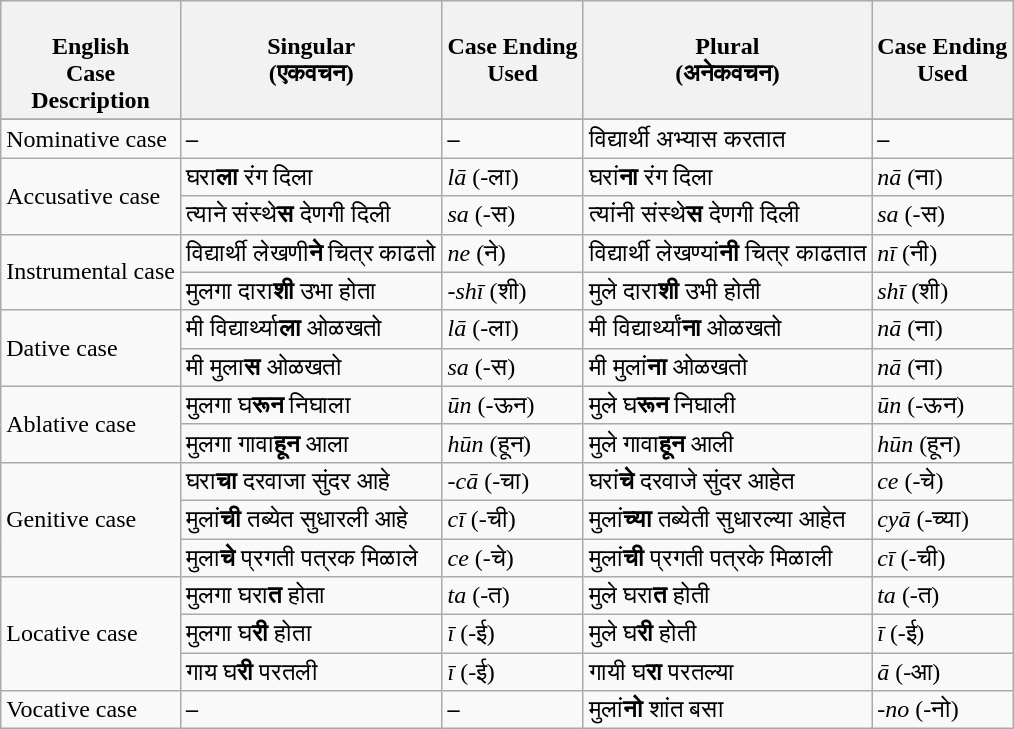<table class="wikitable">
<tr Vibhkati pratyaya>
<th><br>English<br>Case<br>Description</th>
<th>Singular<br>(एकवचन)</th>
<th>Case Ending<br>Used</th>
<th>Plural<br>(अनेकवचन)</th>
<th>Case Ending<br>Used</th>
</tr>
<tr>
</tr>
<tr>
<td>Nominative case</td>
<td><strong>–</strong></td>
<td><strong>–</strong></td>
<td>विद्यार्थी अभ्यास करतात</td>
<td><strong>–</strong></td>
</tr>
<tr>
<td rowspan="2">Accusative case</td>
<td>घरा<strong>ला</strong> रंग दिला</td>
<td><em>lā</em> (-ला)</td>
<td>घरां<strong>ना</strong> रंग दिला</td>
<td><em>nā</em> (ना)</td>
</tr>
<tr>
<td>त्याने संस्थे<strong>स</strong> देणगी दिली</td>
<td><em>sa</em> (-स)</td>
<td>त्यांनी संस्थे<strong>स</strong> देणगी दिली</td>
<td><em>sa</em> (-स)</td>
</tr>
<tr>
<td rowspan="2">Instrumental case</td>
<td>विद्यार्थी लेखणी<strong>ने</strong> चित्र काढतो</td>
<td><em>ne</em> (ने)</td>
<td>विद्यार्थी लेखण्यां<strong>नी</strong> चित्र काढतात</td>
<td><em>nī</em> (नी)</td>
</tr>
<tr>
<td>मुलगा दारा<strong>शी</strong> उभा होता</td>
<td><em>-shī</em> (शी)</td>
<td>मुले दारा<strong>शी</strong> उभी होती</td>
<td><em>shī</em> (शी)</td>
</tr>
<tr>
<td rowspan="2">Dative case</td>
<td>मी विद्यार्थ्या<strong>ला</strong> ओळखतो</td>
<td><em>lā</em> (-ला)</td>
<td>मी विद्यार्थ्यां<strong>ना</strong> ओळखतो</td>
<td><em>nā</em> (ना)</td>
</tr>
<tr>
<td>मी मुला<strong>स</strong> ओळखतो</td>
<td><em>sa</em> (-स)</td>
<td>मी मुलां<strong>ना</strong> ओळखतो</td>
<td><em>nā</em> (ना)</td>
</tr>
<tr>
<td rowspan="2">Ablative case</td>
<td>मुलगा घ<strong>रून</strong> निघाला</td>
<td><em>ūn</em> (-ऊन)</td>
<td>मुले घ<strong>रून</strong> निघाली</td>
<td><em>ūn</em> (-ऊन)</td>
</tr>
<tr>
<td>मुलगा गावा<strong>हून</strong> आला</td>
<td><em>hūn</em> (हून)</td>
<td>मुले गावा<strong>हून</strong> आली</td>
<td><em>hūn</em> (हून)</td>
</tr>
<tr>
<td rowspan="3">Genitive case</td>
<td>घरा<strong>चा</strong> दरवाजा सुंदर आहे</td>
<td><em>-cā</em> (-चा)</td>
<td>घरां<strong>चे</strong> दरवाजे सुंदर आहेत</td>
<td><em>ce</em> (-चे)</td>
</tr>
<tr>
<td>मुलां<strong>ची</strong> तब्येत सुधारली आहे</td>
<td><em>cī</em> (-ची)</td>
<td>मुलां<strong>च्या</strong> तब्येती सुधारल्या आहेत</td>
<td><em>cyā</em> (-च्या)</td>
</tr>
<tr>
<td>मुला<strong>चे</strong> प्रगती पत्रक मिळाले</td>
<td><em>ce</em> (-चे)</td>
<td>मुलां<strong>ची</strong> प्रगती पत्रके मिळाली</td>
<td><em>cī</em> (-ची)</td>
</tr>
<tr>
<td rowspan="3">Locative case</td>
<td>मुलगा घरा<strong>त</strong> होता</td>
<td><em>ta</em> (-त)</td>
<td>मुले घरा<strong>त</strong> होती</td>
<td><em>ta</em> (-त)</td>
</tr>
<tr>
<td>मुलगा घ<strong>री</strong> होता</td>
<td><em>ī</em> (-ई)</td>
<td>मुले घ<strong>री</strong> होती</td>
<td><em>ī</em> (-ई)</td>
</tr>
<tr>
<td>गाय घ<strong>री</strong> परतली</td>
<td><em>ī</em> (-ई)</td>
<td>गायी घ<strong>रा</strong> परतल्या</td>
<td><em>ā</em> (-आ)</td>
</tr>
<tr>
<td>Vocative case</td>
<td><strong>–</strong></td>
<td><strong>–</strong></td>
<td>मुलां<strong>नो</strong> शांत बसा</td>
<td><em>-no</em> (-नो)</td>
</tr>
</table>
